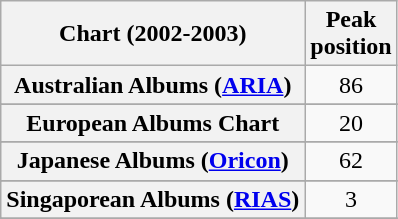<table class="wikitable sortable plainrowheaders" style="text-align:center">
<tr>
<th scope="col">Chart (2002-2003)</th>
<th scope="col">Peak<br>position</th>
</tr>
<tr>
<th scope="row">Australian Albums (<a href='#'>ARIA</a>)</th>
<td>86</td>
</tr>
<tr>
</tr>
<tr>
</tr>
<tr>
</tr>
<tr>
<th scope="row">European Albums Chart</th>
<td>20</td>
</tr>
<tr>
</tr>
<tr>
</tr>
<tr>
</tr>
<tr>
<th scope="row">Japanese Albums (<a href='#'>Oricon</a>)</th>
<td align="center">62</td>
</tr>
<tr>
</tr>
<tr>
</tr>
<tr>
<th scope="row">Singaporean Albums (<a href='#'>RIAS</a>)</th>
<td>3</td>
</tr>
<tr>
</tr>
<tr>
</tr>
<tr>
</tr>
<tr>
</tr>
</table>
